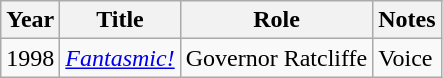<table class="wikitable sortable">
<tr>
<th>Year</th>
<th>Title</th>
<th>Role</th>
<th class="unsortable">Notes</th>
</tr>
<tr>
<td>1998</td>
<td><em><a href='#'>Fantasmic!</a></em></td>
<td>Governor Ratcliffe</td>
<td>Voice</td>
</tr>
</table>
